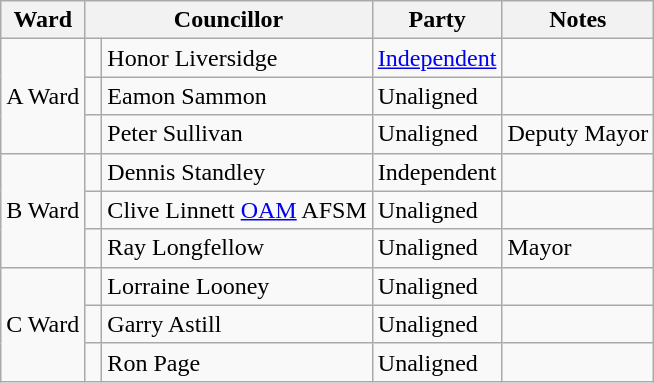<table class="wikitable">
<tr>
<th>Ward</th>
<th colspan="2">Councillor</th>
<th>Party</th>
<th>Notes</th>
</tr>
<tr>
<td rowspan="3">A Ward</td>
<td> </td>
<td>Honor Liversidge</td>
<td><a href='#'>Independent</a></td>
<td></td>
</tr>
<tr>
<td> </td>
<td>Eamon Sammon</td>
<td>Unaligned</td>
<td></td>
</tr>
<tr>
<td> </td>
<td>Peter Sullivan</td>
<td>Unaligned</td>
<td>Deputy Mayor</td>
</tr>
<tr>
<td rowspan="3">B Ward</td>
<td> </td>
<td>Dennis Standley</td>
<td>Independent</td>
<td></td>
</tr>
<tr>
<td> </td>
<td>Clive Linnett <a href='#'>OAM</a> AFSM</td>
<td>Unaligned</td>
<td></td>
</tr>
<tr>
<td> </td>
<td>Ray Longfellow</td>
<td>Unaligned</td>
<td>Mayor</td>
</tr>
<tr>
<td rowspan="3">C Ward</td>
<td> </td>
<td>Lorraine Looney</td>
<td>Unaligned</td>
<td></td>
</tr>
<tr>
<td> </td>
<td>Garry Astill</td>
<td>Unaligned</td>
<td></td>
</tr>
<tr>
<td> </td>
<td>Ron Page</td>
<td>Unaligned</td>
<td></td>
</tr>
</table>
